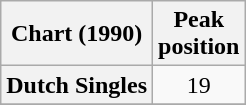<table class="wikitable sortable plainrowheaders">
<tr>
<th>Chart (1990)</th>
<th>Peak<br>position</th>
</tr>
<tr>
<th scope="row">Dutch Singles</th>
<td style="text-align:center;">19</td>
</tr>
<tr>
</tr>
</table>
